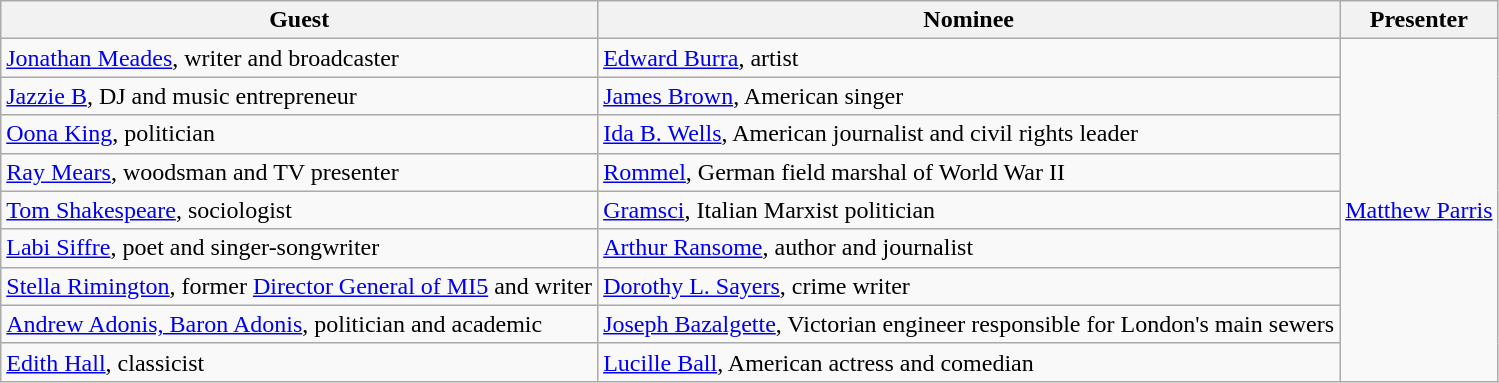<table class="wikitable">
<tr>
<th>Guest</th>
<th>Nominee</th>
<th>Presenter</th>
</tr>
<tr>
<td><a href='#'>Jonathan Meades</a>, writer and broadcaster</td>
<td><a href='#'>Edward Burra</a>, artist</td>
<td rowspan="9"><a href='#'>Matthew Parris</a></td>
</tr>
<tr>
<td><a href='#'>Jazzie B</a>, DJ and music entrepreneur</td>
<td><a href='#'>James Brown</a>, American singer</td>
</tr>
<tr>
<td><a href='#'>Oona King</a>, politician</td>
<td><a href='#'>Ida B. Wells</a>, American journalist and civil rights leader</td>
</tr>
<tr>
<td><a href='#'>Ray Mears</a>, woodsman and TV presenter</td>
<td><a href='#'>Rommel</a>, German field marshal of World War II</td>
</tr>
<tr>
<td><a href='#'>Tom Shakespeare</a>, sociologist</td>
<td><a href='#'>Gramsci</a>, Italian Marxist politician</td>
</tr>
<tr>
<td><a href='#'>Labi Siffre</a>, poet and singer-songwriter</td>
<td><a href='#'>Arthur Ransome</a>, author and journalist</td>
</tr>
<tr>
<td><a href='#'>Stella Rimington</a>, former <a href='#'>Director General of MI5</a> and writer</td>
<td><a href='#'>Dorothy L. Sayers</a>, crime writer</td>
</tr>
<tr>
<td><a href='#'>Andrew Adonis, Baron Adonis</a>, politician and academic</td>
<td><a href='#'>Joseph Bazalgette</a>, Victorian engineer responsible for London's main sewers</td>
</tr>
<tr>
<td><a href='#'>Edith Hall</a>, classicist</td>
<td><a href='#'>Lucille Ball</a>, American actress and comedian</td>
</tr>
</table>
